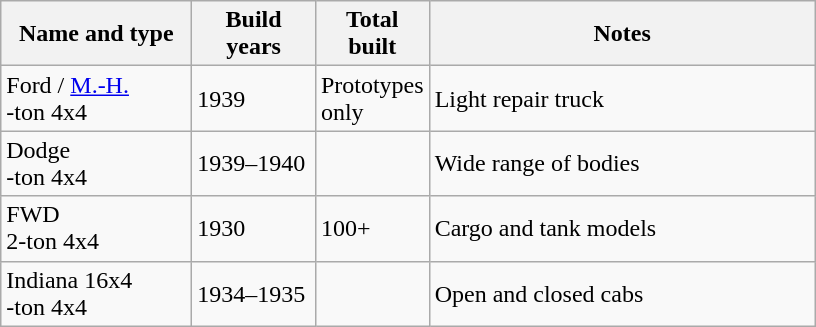<table class="wikitable">
<tr>
<th style="width: 120px;">Name and type</th>
<th style="width: 75px;">Build years</th>
<th style="width: 60px;">Total built</th>
<th style="width: 250px;">Notes</th>
</tr>
<tr>
<td>Ford / <a href='#'>M.-H.</a><br>-ton 4x4</td>
<td>1939</td>
<td>Prototypes only</td>
<td>Light repair truck</td>
</tr>
<tr>
<td>Dodge<br>-ton 4x4</td>
<td>1939–1940</td>
<td></td>
<td>Wide range of bodies</td>
</tr>
<tr>
<td>FWD<br>2-ton 4x4</td>
<td>1930</td>
<td>100+</td>
<td>Cargo and tank models</td>
</tr>
<tr>
<td>Indiana 16x4<br>-ton 4x4</td>
<td>1934–1935</td>
<td></td>
<td>Open and closed cabs</td>
</tr>
</table>
